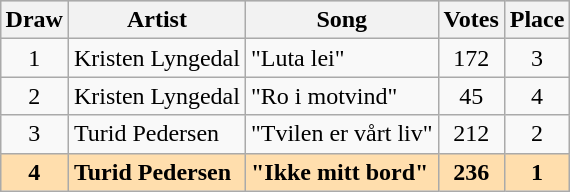<table class="sortable wikitable" style="margin: 1em auto 1em auto; text-align:center">
<tr bgcolor="#CCCCCC">
<th>Draw</th>
<th>Artist</th>
<th>Song</th>
<th>Votes</th>
<th>Place</th>
</tr>
<tr>
<td>1</td>
<td align="left">Kristen Lyngedal</td>
<td align="left">"Luta lei"</td>
<td>172</td>
<td>3</td>
</tr>
<tr>
<td>2</td>
<td align="left">Kristen Lyngedal</td>
<td align="left">"Ro i motvind"</td>
<td>45</td>
<td>4</td>
</tr>
<tr>
<td>3</td>
<td align="left">Turid Pedersen</td>
<td align="left">"Tvilen er vårt liv"</td>
<td>212</td>
<td>2</td>
</tr>
<tr style="font-weight:bold; background:navajowhite;">
<td>4</td>
<td align="left">Turid Pedersen</td>
<td align="left">"Ikke mitt bord"</td>
<td>236</td>
<td>1</td>
</tr>
</table>
